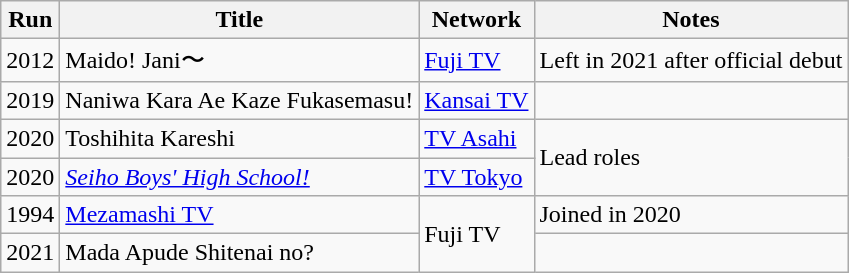<table class="wikitable">
<tr>
<th><strong>Run</strong></th>
<th>Title</th>
<th><strong>Network</strong></th>
<th>Notes</th>
</tr>
<tr>
<td>2012</td>
<td>Maido! Jani〜</td>
<td><a href='#'>Fuji TV</a></td>
<td>Left in 2021 after official debut</td>
</tr>
<tr>
<td>2019</td>
<td>Naniwa Kara Ae Kaze Fukasemasu!</td>
<td><a href='#'>Kansai TV</a></td>
<td></td>
</tr>
<tr>
<td>2020</td>
<td>Toshihita Kareshi</td>
<td><a href='#'>TV Asahi</a></td>
<td rowspan="2">Lead roles</td>
</tr>
<tr>
<td>2020</td>
<td><em><a href='#'>Seiho Boys' High School!</a></em></td>
<td><a href='#'>TV Tokyo</a></td>
</tr>
<tr>
<td>1994</td>
<td><a href='#'>Mezamashi TV</a></td>
<td rowspan="2">Fuji TV</td>
<td>Joined in 2020</td>
</tr>
<tr>
<td>2021</td>
<td>Mada Apude Shitenai no?</td>
<td></td>
</tr>
</table>
